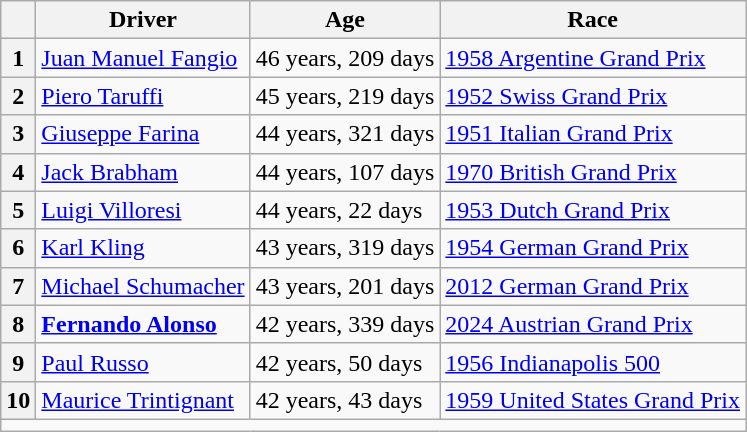<table class="wikitable">
<tr>
<th></th>
<th>Driver</th>
<th>Age</th>
<th>Race</th>
</tr>
<tr>
<th>1</th>
<td> <a href='#'>Juan Manuel Fangio</a></td>
<td>46 years, 209 days</td>
<td><a href='#'>1958 Argentine Grand Prix</a></td>
</tr>
<tr>
<th>2</th>
<td> <a href='#'>Piero Taruffi</a></td>
<td>45 years, 219 days</td>
<td><a href='#'>1952 Swiss Grand Prix</a></td>
</tr>
<tr>
<th>3</th>
<td> <a href='#'>Giuseppe Farina</a></td>
<td>44 years, 321 days</td>
<td><a href='#'>1951 Italian Grand Prix</a></td>
</tr>
<tr>
<th>4</th>
<td> <a href='#'>Jack Brabham</a></td>
<td>44 years, 107 days</td>
<td><a href='#'>1970 British Grand Prix</a></td>
</tr>
<tr>
<th>5</th>
<td> <a href='#'>Luigi Villoresi</a></td>
<td>44 years, 22 days</td>
<td><a href='#'>1953 Dutch Grand Prix</a></td>
</tr>
<tr>
<th>6</th>
<td> <a href='#'>Karl Kling</a></td>
<td>43 years, 319 days</td>
<td><a href='#'>1954 German Grand Prix</a></td>
</tr>
<tr>
<th>7</th>
<td> <a href='#'>Michael Schumacher</a></td>
<td>43 years, 201 days</td>
<td><a href='#'>2012 German Grand Prix</a></td>
</tr>
<tr>
<th>8</th>
<td> <strong><a href='#'>Fernando Alonso</a></strong></td>
<td>42 years, 339 days</td>
<td><a href='#'>2024 Austrian Grand Prix</a></td>
</tr>
<tr>
<th>9</th>
<td> <a href='#'>Paul Russo</a></td>
<td>42 years, 50 days</td>
<td><a href='#'>1956 Indianapolis 500</a></td>
</tr>
<tr>
<th>10</th>
<td> <a href='#'>Maurice Trintignant</a></td>
<td>42 years, 43 days</td>
<td><a href='#'>1959 United States Grand Prix</a></td>
</tr>
<tr align=center>
<td colspan=4></td>
</tr>
</table>
